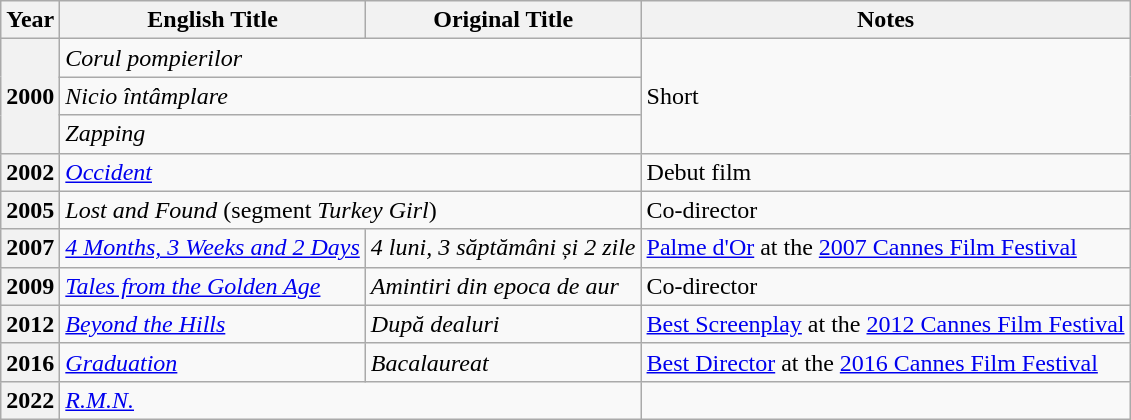<table class="wikitable">
<tr>
<th>Year</th>
<th>English Title</th>
<th>Original Title</th>
<th>Notes</th>
</tr>
<tr>
<th rowspan="3">2000</th>
<td colspan="2"><em>Corul pompierilor</em></td>
<td rowspan="3">Short</td>
</tr>
<tr>
<td colspan="2"><em>Nicio întâmplare</em></td>
</tr>
<tr>
<td colspan="2"><em>Zapping</em></td>
</tr>
<tr>
<th>2002</th>
<td colspan="2"><em><a href='#'>Occident</a></em></td>
<td>Debut film</td>
</tr>
<tr>
<th>2005</th>
<td colspan="2"><em>Lost and Found</em> (segment <em>Turkey Girl</em>)</td>
<td>Co-director</td>
</tr>
<tr>
<th>2007</th>
<td><em><a href='#'>4 Months, 3 Weeks and 2 Days</a></em></td>
<td><em>4 luni, 3 săptămâni și 2 zile</em></td>
<td><a href='#'>Palme d'Or</a> at the <a href='#'>2007 Cannes Film Festival</a></td>
</tr>
<tr>
<th>2009</th>
<td><em><a href='#'>Tales from the Golden Age</a></em></td>
<td><em>Amintiri din epoca de aur</em></td>
<td>Co-director</td>
</tr>
<tr>
<th>2012</th>
<td><em><a href='#'>Beyond the Hills</a></em></td>
<td><em>După dealuri</em></td>
<td><a href='#'>Best Screenplay</a> at the <a href='#'>2012 Cannes Film Festival</a></td>
</tr>
<tr>
<th>2016</th>
<td><em><a href='#'>Graduation</a></em></td>
<td><em>Bacalaureat</em></td>
<td><a href='#'>Best Director</a> at the <a href='#'>2016 Cannes Film Festival</a></td>
</tr>
<tr>
<th>2022</th>
<td colspan="2"><em><a href='#'>R.M.N.</a></em></td>
<td></td>
</tr>
</table>
